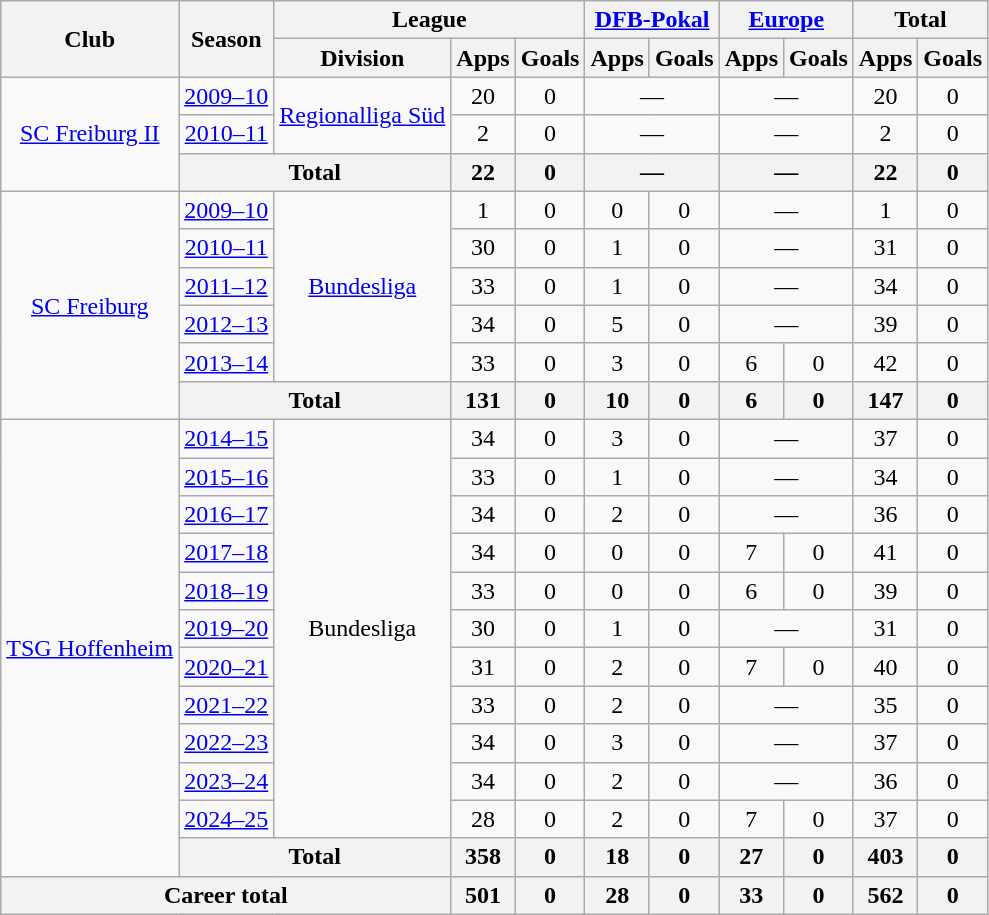<table class="wikitable" style="text-align:center">
<tr>
<th rowspan="2">Club</th>
<th rowspan="2">Season</th>
<th colspan="3">League</th>
<th colspan="2"><a href='#'>DFB-Pokal</a></th>
<th colspan="2"><a href='#'>Europe</a></th>
<th colspan="2">Total</th>
</tr>
<tr>
<th>Division</th>
<th>Apps</th>
<th>Goals</th>
<th>Apps</th>
<th>Goals</th>
<th>Apps</th>
<th>Goals</th>
<th>Apps</th>
<th>Goals</th>
</tr>
<tr>
<td rowspan="3"><a href='#'>SC Freiburg II</a></td>
<td><a href='#'>2009–10</a></td>
<td rowspan="2"><a href='#'>Regionalliga Süd</a></td>
<td>20</td>
<td>0</td>
<td colspan="2">—</td>
<td colspan="2">—</td>
<td>20</td>
<td>0</td>
</tr>
<tr>
<td><a href='#'>2010–11</a></td>
<td>2</td>
<td>0</td>
<td colspan="2">—</td>
<td colspan="2">—</td>
<td>2</td>
<td>0</td>
</tr>
<tr>
<th colspan="2">Total</th>
<th>22</th>
<th>0</th>
<th colspan="2">—</th>
<th colspan="2">—</th>
<th>22</th>
<th>0</th>
</tr>
<tr>
<td rowspan="6"><a href='#'>SC Freiburg</a></td>
<td><a href='#'>2009–10</a></td>
<td rowspan="5"><a href='#'>Bundesliga</a></td>
<td>1</td>
<td>0</td>
<td>0</td>
<td>0</td>
<td colspan="2">—</td>
<td>1</td>
<td>0</td>
</tr>
<tr>
<td><a href='#'>2010–11</a></td>
<td>30</td>
<td>0</td>
<td>1</td>
<td>0</td>
<td colspan="2">—</td>
<td>31</td>
<td>0</td>
</tr>
<tr>
<td><a href='#'>2011–12</a></td>
<td>33</td>
<td>0</td>
<td>1</td>
<td>0</td>
<td colspan="2">—</td>
<td>34</td>
<td>0</td>
</tr>
<tr>
<td><a href='#'>2012–13</a></td>
<td>34</td>
<td>0</td>
<td>5</td>
<td>0</td>
<td colspan="2">—</td>
<td>39</td>
<td>0</td>
</tr>
<tr>
<td><a href='#'>2013–14</a></td>
<td>33</td>
<td>0</td>
<td>3</td>
<td>0</td>
<td>6</td>
<td>0</td>
<td>42</td>
<td>0</td>
</tr>
<tr>
<th colspan="2">Total</th>
<th>131</th>
<th>0</th>
<th>10</th>
<th>0</th>
<th>6</th>
<th>0</th>
<th>147</th>
<th>0</th>
</tr>
<tr>
<td rowspan="12"><a href='#'>TSG Hoffenheim</a></td>
<td><a href='#'>2014–15</a></td>
<td rowspan="11">Bundesliga</td>
<td>34</td>
<td>0</td>
<td>3</td>
<td>0</td>
<td colspan="2">—</td>
<td>37</td>
<td>0</td>
</tr>
<tr>
<td><a href='#'>2015–16</a></td>
<td>33</td>
<td>0</td>
<td>1</td>
<td>0</td>
<td colspan="2">—</td>
<td>34</td>
<td>0</td>
</tr>
<tr>
<td><a href='#'>2016–17</a></td>
<td>34</td>
<td>0</td>
<td>2</td>
<td>0</td>
<td colspan="2">—</td>
<td>36</td>
<td>0</td>
</tr>
<tr>
<td><a href='#'>2017–18</a></td>
<td>34</td>
<td>0</td>
<td>0</td>
<td>0</td>
<td>7</td>
<td>0</td>
<td>41</td>
<td>0</td>
</tr>
<tr>
<td><a href='#'>2018–19</a></td>
<td>33</td>
<td>0</td>
<td>0</td>
<td>0</td>
<td>6</td>
<td>0</td>
<td>39</td>
<td>0</td>
</tr>
<tr>
<td><a href='#'>2019–20</a></td>
<td>30</td>
<td>0</td>
<td>1</td>
<td>0</td>
<td colspan="2">—</td>
<td>31</td>
<td>0</td>
</tr>
<tr>
<td><a href='#'>2020–21</a></td>
<td>31</td>
<td>0</td>
<td>2</td>
<td>0</td>
<td>7</td>
<td>0</td>
<td>40</td>
<td>0</td>
</tr>
<tr>
<td><a href='#'>2021–22</a></td>
<td>33</td>
<td>0</td>
<td>2</td>
<td>0</td>
<td colspan="2">—</td>
<td>35</td>
<td>0</td>
</tr>
<tr>
<td><a href='#'>2022–23</a></td>
<td>34</td>
<td>0</td>
<td>3</td>
<td>0</td>
<td colspan="2">—</td>
<td>37</td>
<td>0</td>
</tr>
<tr>
<td><a href='#'>2023–24</a></td>
<td>34</td>
<td>0</td>
<td>2</td>
<td>0</td>
<td colspan="2">—</td>
<td>36</td>
<td>0</td>
</tr>
<tr>
<td><a href='#'>2024–25</a></td>
<td>28</td>
<td>0</td>
<td>2</td>
<td>0</td>
<td>7</td>
<td>0</td>
<td>37</td>
<td>0</td>
</tr>
<tr>
<th colspan="2">Total</th>
<th>358</th>
<th>0</th>
<th>18</th>
<th>0</th>
<th>27</th>
<th>0</th>
<th>403</th>
<th>0</th>
</tr>
<tr>
<th colspan="3">Career total</th>
<th>501</th>
<th>0</th>
<th>28</th>
<th>0</th>
<th>33</th>
<th>0</th>
<th>562</th>
<th>0</th>
</tr>
</table>
